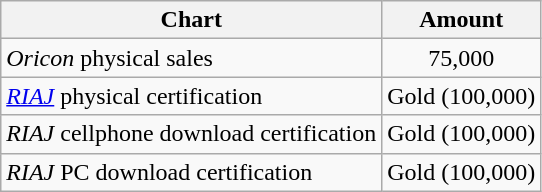<table class="wikitable">
<tr>
<th>Chart</th>
<th>Amount</th>
</tr>
<tr>
<td><em>Oricon</em> physical sales</td>
<td align="center">75,000</td>
</tr>
<tr>
<td><em><a href='#'>RIAJ</a></em> physical certification</td>
<td align="center">Gold (100,000)</td>
</tr>
<tr>
<td><em>RIAJ</em> cellphone download certification</td>
<td align="center">Gold (100,000)</td>
</tr>
<tr>
<td><em>RIAJ</em> PC download certification</td>
<td align="center">Gold (100,000)</td>
</tr>
</table>
